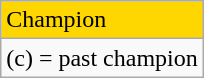<table class="wikitable">
<tr style="background:gold">
<td>Champion</td>
</tr>
<tr>
<td>(c) = past champion</td>
</tr>
</table>
